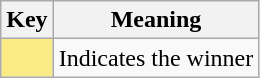<table class="wikitable">
<tr>
<th scope="col" style="width:%;">Key</th>
<th scope="col" style="width:%;">Meaning</th>
</tr>
<tr>
<td style="background:#FAEB86"></td>
<td>Indicates the winner</td>
</tr>
</table>
